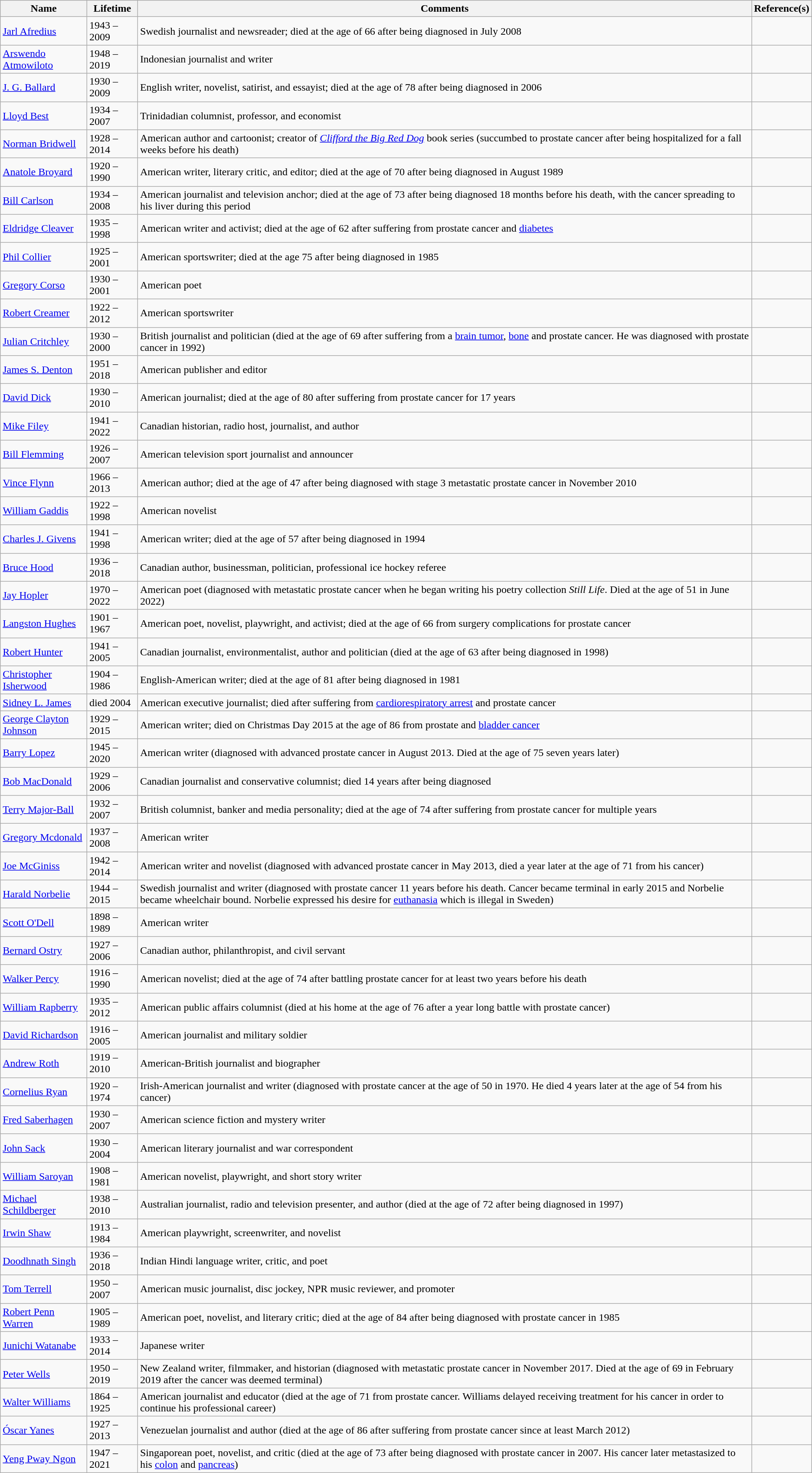<table class="wikitable">
<tr>
<th>Name</th>
<th>Lifetime</th>
<th>Comments</th>
<th>Reference(s)</th>
</tr>
<tr>
<td><a href='#'>Jarl Afredius</a></td>
<td>1943 – 2009</td>
<td>Swedish journalist and newsreader; died at the age of 66 after being diagnosed in July 2008</td>
<td></td>
</tr>
<tr>
<td><a href='#'>Arswendo Atmowiloto</a></td>
<td>1948 – 2019</td>
<td>Indonesian journalist and writer</td>
<td></td>
</tr>
<tr>
<td><a href='#'>J. G. Ballard</a></td>
<td>1930 – 2009</td>
<td>English writer, novelist, satirist, and essayist; died at the age of 78 after being diagnosed in 2006</td>
<td></td>
</tr>
<tr>
<td><a href='#'>Lloyd Best</a></td>
<td>1934 – 2007</td>
<td>Trinidadian columnist, professor, and economist</td>
<td></td>
</tr>
<tr>
<td><a href='#'>Norman Bridwell</a></td>
<td>1928 – 2014</td>
<td>American author and cartoonist; creator of <em><a href='#'>Clifford the Big Red Dog</a></em> book series (succumbed to prostate cancer after being hospitalized for a fall weeks before his death)</td>
<td></td>
</tr>
<tr>
<td><a href='#'>Anatole Broyard</a></td>
<td>1920 – 1990</td>
<td>American writer, literary critic, and editor; died at the age of 70 after being diagnosed in August 1989</td>
<td></td>
</tr>
<tr>
<td><a href='#'>Bill Carlson</a></td>
<td>1934 – 2008</td>
<td>American journalist and television anchor; died at the age of 73 after being diagnosed 18 months before his death, with the cancer spreading to his liver during this period</td>
<td></td>
</tr>
<tr>
<td><a href='#'>Eldridge Cleaver</a></td>
<td>1935 – 1998</td>
<td>American writer and activist; died at the age of 62 after suffering from prostate cancer and <a href='#'>diabetes</a></td>
<td></td>
</tr>
<tr>
<td><a href='#'>Phil Collier</a></td>
<td>1925 – 2001</td>
<td>American sportswriter; died at the age 75 after being diagnosed in 1985</td>
<td></td>
</tr>
<tr>
<td><a href='#'>Gregory Corso</a></td>
<td>1930 – 2001</td>
<td>American poet</td>
<td></td>
</tr>
<tr>
<td><a href='#'>Robert Creamer</a></td>
<td>1922 – 2012</td>
<td>American sportswriter</td>
<td></td>
</tr>
<tr>
<td><a href='#'>Julian Critchley</a></td>
<td>1930 – 2000</td>
<td>British journalist and politician (died at the age of 69 after suffering from a <a href='#'>brain tumor</a>, <a href='#'>bone</a> and prostate cancer. He was diagnosed with prostate cancer in 1992)</td>
<td></td>
</tr>
<tr>
<td><a href='#'>James S. Denton</a></td>
<td>1951 – 2018</td>
<td>American publisher and editor</td>
<td></td>
</tr>
<tr>
<td><a href='#'>David Dick</a></td>
<td>1930 – 2010</td>
<td>American journalist; died at the age of 80 after suffering from prostate cancer for 17 years</td>
<td></td>
</tr>
<tr>
<td><a href='#'>Mike Filey</a></td>
<td>1941 – 2022</td>
<td>Canadian historian, radio host, journalist, and author</td>
<td></td>
</tr>
<tr>
<td><a href='#'>Bill Flemming</a></td>
<td>1926 – 2007</td>
<td>American television sport journalist and announcer</td>
<td></td>
</tr>
<tr>
<td><a href='#'>Vince Flynn</a></td>
<td>1966 – 2013</td>
<td>American author; died at the age of 47 after being diagnosed with stage 3 metastatic prostate cancer in November 2010</td>
<td></td>
</tr>
<tr>
<td><a href='#'>William Gaddis</a></td>
<td>1922 – 1998</td>
<td>American novelist</td>
<td></td>
</tr>
<tr>
<td><a href='#'>Charles J. Givens</a></td>
<td>1941 – 1998</td>
<td>American writer; died at the age of 57 after being diagnosed in 1994</td>
<td></td>
</tr>
<tr>
<td><a href='#'>Bruce Hood</a></td>
<td>1936 – 2018</td>
<td>Canadian author, businessman, politician, professional ice hockey referee</td>
<td></td>
</tr>
<tr>
<td><a href='#'>Jay Hopler</a></td>
<td>1970 – 2022</td>
<td>American poet (diagnosed with metastatic prostate cancer when he began writing his poetry collection <em>Still Life</em>. Died at the age of 51 in June 2022)</td>
<td></td>
</tr>
<tr>
<td><a href='#'>Langston Hughes</a></td>
<td>1901 – 1967</td>
<td>American poet, novelist, playwright, and activist; died at the age of 66 from surgery complications for prostate cancer</td>
<td></td>
</tr>
<tr>
<td><a href='#'>Robert Hunter</a></td>
<td>1941 – 2005</td>
<td>Canadian journalist, environmentalist, author and politician (died at the age of 63 after being diagnosed in 1998)</td>
<td></td>
</tr>
<tr>
<td><a href='#'>Christopher Isherwood</a></td>
<td>1904 – 1986</td>
<td>English-American writer; died at the age of 81 after being diagnosed in 1981</td>
<td></td>
</tr>
<tr>
<td><a href='#'>Sidney L. James</a></td>
<td>died 2004</td>
<td>American executive journalist; died after suffering from <a href='#'>cardiorespiratory arrest</a> and prostate cancer</td>
<td></td>
</tr>
<tr>
<td><a href='#'>George Clayton Johnson</a></td>
<td>1929 – 2015</td>
<td>American writer; died on Christmas Day 2015 at the age of 86 from prostate and <a href='#'>bladder cancer</a></td>
<td></td>
</tr>
<tr>
<td><a href='#'>Barry Lopez</a></td>
<td>1945 – 2020</td>
<td>American writer (diagnosed with advanced prostate cancer in August 2013. Died at the age of 75 seven years later)</td>
<td></td>
</tr>
<tr>
<td><a href='#'>Bob MacDonald</a></td>
<td>1929 – 2006</td>
<td>Canadian journalist and conservative columnist; died 14 years after being diagnosed</td>
<td></td>
</tr>
<tr>
<td><a href='#'>Terry Major-Ball</a></td>
<td>1932 – 2007</td>
<td>British columnist, banker and media personality; died at the age of 74 after suffering from prostate cancer for multiple years</td>
<td></td>
</tr>
<tr>
<td><a href='#'>Gregory Mcdonald</a></td>
<td>1937 – 2008</td>
<td>American writer</td>
<td></td>
</tr>
<tr>
<td><a href='#'>Joe McGiniss</a></td>
<td>1942 – 2014</td>
<td>American writer and novelist (diagnosed with advanced prostate cancer in May 2013, died a year later at the age of 71 from his cancer)</td>
<td></td>
</tr>
<tr>
<td><a href='#'>Harald Norbelie</a></td>
<td>1944 – 2015</td>
<td>Swedish journalist and writer (diagnosed with prostate cancer 11 years before his death. Cancer became terminal in early 2015 and Norbelie became wheelchair bound. Norbelie expressed his desire for <a href='#'>euthanasia</a> which is illegal in Sweden)</td>
<td></td>
</tr>
<tr>
<td><a href='#'>Scott O'Dell</a></td>
<td>1898 – 1989</td>
<td>American writer</td>
<td></td>
</tr>
<tr>
<td><a href='#'>Bernard Ostry</a></td>
<td>1927 – 2006</td>
<td>Canadian author, philanthropist, and civil servant</td>
<td></td>
</tr>
<tr>
<td><a href='#'>Walker Percy</a></td>
<td>1916 – 1990</td>
<td>American novelist; died at the age of 74 after battling prostate cancer for at least two years before his death</td>
<td></td>
</tr>
<tr>
<td><a href='#'>William Rapberry</a></td>
<td>1935 – 2012</td>
<td>American public affairs columnist (died at his home at the age of 76 after a year long battle with prostate cancer)</td>
<td></td>
</tr>
<tr>
<td><a href='#'>David Richardson</a></td>
<td>1916 – 2005</td>
<td>American journalist and military soldier</td>
<td></td>
</tr>
<tr>
<td><a href='#'>Andrew Roth</a></td>
<td>1919 – 2010</td>
<td>American-British journalist and biographer</td>
<td></td>
</tr>
<tr>
<td><a href='#'>Cornelius Ryan</a></td>
<td>1920 – 1974</td>
<td>Irish-American journalist and writer (diagnosed with prostate cancer at the age of 50 in 1970. He died 4 years later at the age of 54 from his cancer)</td>
<td></td>
</tr>
<tr>
<td><a href='#'>Fred Saberhagen</a></td>
<td>1930 – 2007</td>
<td>American science fiction and mystery writer</td>
<td></td>
</tr>
<tr>
<td><a href='#'>John Sack</a></td>
<td>1930 – 2004</td>
<td>American literary journalist and war correspondent</td>
<td></td>
</tr>
<tr>
<td><a href='#'>William Saroyan</a></td>
<td>1908 – 1981</td>
<td>American novelist, playwright, and short story writer</td>
<td></td>
</tr>
<tr>
<td><a href='#'>Michael Schildberger</a></td>
<td>1938 – 2010</td>
<td>Australian journalist, radio and television presenter, and author (died at the age of 72  after being diagnosed in 1997)</td>
<td></td>
</tr>
<tr>
<td><a href='#'>Irwin Shaw</a></td>
<td>1913 – 1984</td>
<td>American playwright, screenwriter, and novelist</td>
<td></td>
</tr>
<tr>
<td><a href='#'>Doodhnath Singh</a></td>
<td>1936 – 2018</td>
<td>Indian Hindi language writer, critic, and poet</td>
<td></td>
</tr>
<tr>
<td><a href='#'>Tom Terrell</a></td>
<td>1950 – 2007</td>
<td>American music journalist, disc jockey, NPR music reviewer, and promoter</td>
<td></td>
</tr>
<tr>
<td><a href='#'>Robert Penn Warren</a></td>
<td>1905 – 1989</td>
<td>American poet, novelist, and literary critic; died at the age of 84 after being diagnosed with prostate cancer in 1985</td>
<td></td>
</tr>
<tr>
<td><a href='#'>Junichi Watanabe</a></td>
<td>1933 – 2014</td>
<td>Japanese writer</td>
<td></td>
</tr>
<tr>
<td><a href='#'>Peter Wells</a></td>
<td>1950 – 2019</td>
<td>New Zealand writer, filmmaker, and historian (diagnosed with metastatic prostate cancer in November 2017. Died at the age of 69 in February 2019 after the cancer was deemed terminal)</td>
<td></td>
</tr>
<tr>
<td><a href='#'>Walter Williams</a></td>
<td>1864 – 1925</td>
<td>American journalist and educator (died at the age of 71 from prostate cancer. Williams delayed receiving treatment for his cancer in order to continue his professional career)</td>
<td></td>
</tr>
<tr>
<td><a href='#'>Óscar Yanes</a></td>
<td>1927 – 2013</td>
<td>Venezuelan journalist and author (died at the age of 86 after suffering from prostate cancer since at least March 2012)</td>
<td></td>
</tr>
<tr>
<td><a href='#'>Yeng Pway Ngon</a></td>
<td>1947 – 2021</td>
<td>Singaporean poet, novelist, and critic (died at the age of 73 after being diagnosed with prostate cancer in 2007. His cancer later metastasized to his <a href='#'>colon</a> and <a href='#'>pancreas</a>)</td>
<td></td>
</tr>
</table>
